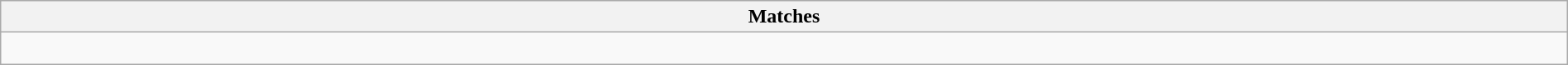<table class="wikitable collapsible collapsed" style="width:100%;">
<tr>
<th>Matches</th>
</tr>
<tr>
<td><br></td>
</tr>
</table>
